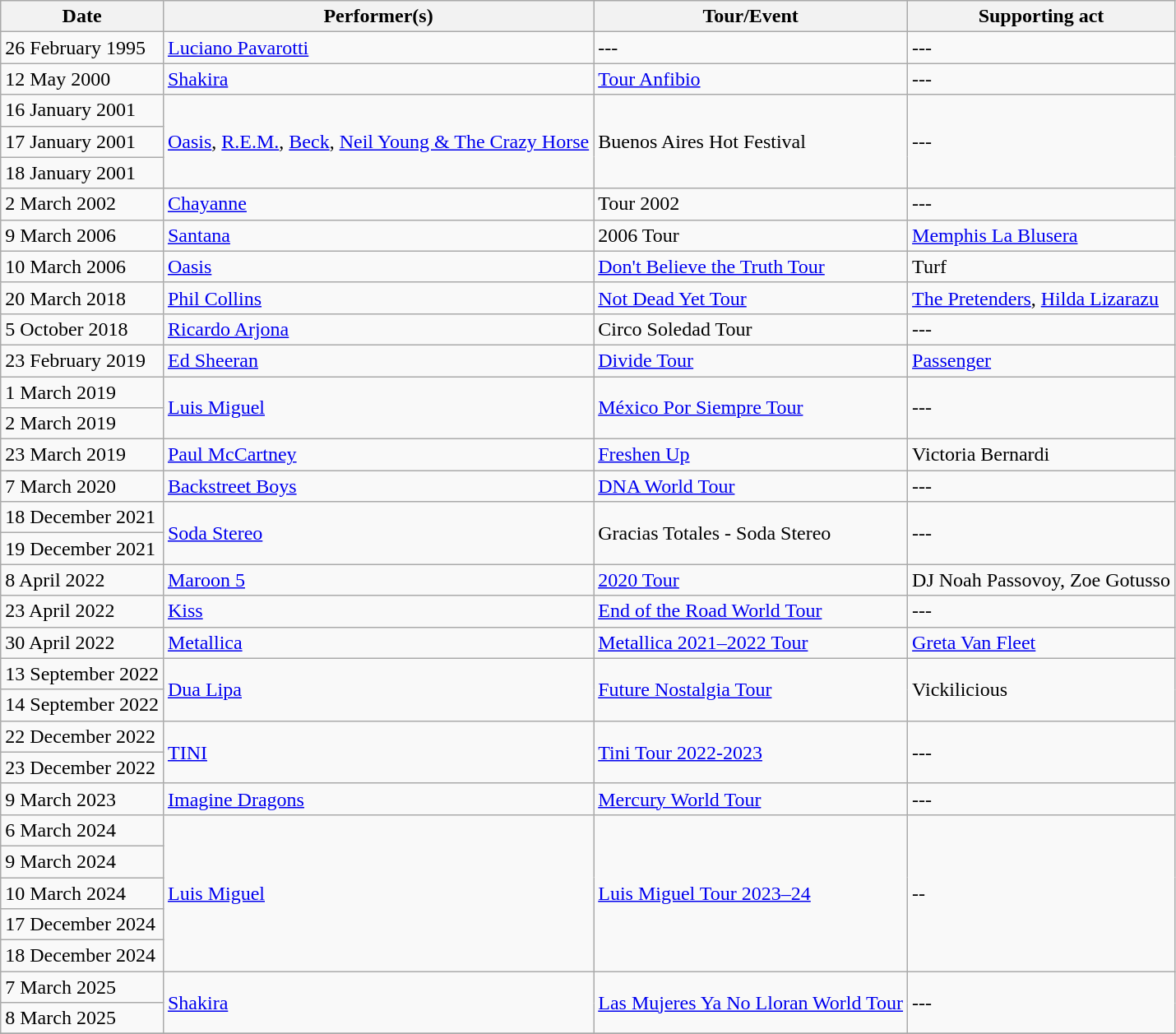<table class="wikitable sortable">
<tr>
<th>Date</th>
<th>Performer(s)</th>
<th>Tour/Event</th>
<th>Supporting act</th>
</tr>
<tr>
<td style="text-align: left;">26 February 1995</td>
<td style="text-align: left;"><a href='#'>Luciano Pavarotti</a></td>
<td style="text-align: left;">---</td>
<td style="text-align: left;">---</td>
</tr>
<tr>
<td style="text-align: left;">12 May 2000</td>
<td style="text-align: left;"><a href='#'>Shakira</a></td>
<td style="text-align: left;"><a href='#'>Tour Anfibio</a></td>
<td style="text-align: left;">---</td>
</tr>
<tr>
<td style="text-align: left;">16 January 2001</td>
<td style="text-align: left;" rowspan="3"><a href='#'>Oasis</a>, <a href='#'>R.E.M.</a>, <a href='#'>Beck</a>, <a href='#'>Neil Young & The Crazy Horse</a></td>
<td style="text-align: left;" rowspan="3">Buenos Aires Hot Festival</td>
<td style="text-align: left;" rowspan="3">---</td>
</tr>
<tr>
<td style="text-align: left;">17 January 2001</td>
</tr>
<tr>
<td style="text-align: left;">18 January 2001</td>
</tr>
<tr>
<td style="text-align: left;">2 March 2002</td>
<td style="text-align: left;"><a href='#'>Chayanne</a></td>
<td style="text-align: left;">Tour 2002</td>
<td style="text-align: left;">---</td>
</tr>
<tr>
<td style="text-align: left;">9 March 2006</td>
<td style="text-align: left;"><a href='#'>Santana</a></td>
<td style="text-align: left;">2006 Tour</td>
<td style="text-align: left;"><a href='#'>Memphis La Blusera</a></td>
</tr>
<tr>
<td style="text-align: left;">10 March 2006</td>
<td style="text-align: left;"><a href='#'>Oasis</a></td>
<td style="text-align: left;"><a href='#'>Don't Believe the Truth Tour</a></td>
<td style="text-align: left;">Turf</td>
</tr>
<tr>
<td style="text-align: left;">20 March 2018</td>
<td style="text-align: left;"><a href='#'>Phil Collins</a></td>
<td style="text-align: left;"><a href='#'>Not Dead Yet Tour</a></td>
<td style="text-align: left;"><a href='#'>The Pretenders</a>, <a href='#'>Hilda Lizarazu</a></td>
</tr>
<tr>
<td style="text-align: left;">5 October 2018</td>
<td style="text-align: left;"><a href='#'>Ricardo Arjona</a></td>
<td style="text-align: left;">Circo Soledad Tour</td>
<td style="text-align: left;">---</td>
</tr>
<tr>
<td style="text-align: left;">23 February 2019</td>
<td style="text-align: left;"><a href='#'>Ed Sheeran</a></td>
<td style="text-align: left;"><a href='#'>Divide Tour</a></td>
<td style="text-align: left;"><a href='#'>Passenger</a></td>
</tr>
<tr>
<td style="text-align: left;">1 March 2019</td>
<td style="text-align: left;" rowspan="2"><a href='#'>Luis Miguel</a></td>
<td style="text-align: left;" rowspan="2"><a href='#'>México Por Siempre Tour</a></td>
<td style="text-align: left;" rowspan="2">---</td>
</tr>
<tr>
<td style="text-align: left;">2 March 2019</td>
</tr>
<tr>
<td style="text-align: left;">23 March 2019</td>
<td style="text-align: left;"><a href='#'>Paul McCartney</a></td>
<td style="text-align: left;"><a href='#'>Freshen Up</a></td>
<td style="text-align: left;">Victoria Bernardi</td>
</tr>
<tr>
<td style="text-align: left;">7 March 2020</td>
<td style="text-align: left;"><a href='#'>Backstreet Boys</a></td>
<td style="text-align: left;"><a href='#'>DNA World Tour</a></td>
<td style="text-align: left;">---</td>
</tr>
<tr>
<td style="text-align: left;">18 December 2021</td>
<td style="text-align: left;" rowspan="2"><a href='#'>Soda Stereo</a></td>
<td style="text-align: left;" rowspan="2">Gracias Totales - Soda Stereo</td>
<td style="text-align: left;" rowspan="2">---</td>
</tr>
<tr>
<td style="text-align: left;">19 December 2021</td>
</tr>
<tr>
<td style="text-align: left;">8 April 2022</td>
<td style="text-align: left;"><a href='#'>Maroon 5</a></td>
<td style="text-align: left;"><a href='#'>2020 Tour</a></td>
<td style="text-align: left;">DJ Noah Passovoy, Zoe Gotusso</td>
</tr>
<tr>
<td style="text-align: left;">23 April 2022</td>
<td style="text-align: left;"><a href='#'>Kiss</a></td>
<td style="text-align: left;"><a href='#'>End of the Road World Tour</a></td>
<td style="text-align: left;">---</td>
</tr>
<tr>
<td style="text-align: left;">30 April 2022</td>
<td style="text-align: left;"><a href='#'>Metallica</a></td>
<td style="text-align: left;"><a href='#'>Metallica 2021–2022 Tour</a></td>
<td style="text-align: left;"><a href='#'>Greta Van Fleet</a></td>
</tr>
<tr>
<td style="text-align: left;">13 September 2022</td>
<td style="text-align: left;" rowspan="2"><a href='#'>Dua Lipa</a></td>
<td style="text-align: left;" rowspan="2"><a href='#'>Future Nostalgia Tour</a></td>
<td style="text-align: left;" rowspan="2">Vickilicious</td>
</tr>
<tr>
<td style="text-align: left;">14 September 2022</td>
</tr>
<tr>
<td style="text-align: left;">22 December 2022</td>
<td style="text-align: left;"rowspan="2"><a href='#'>TINI</a></td>
<td style="text-align: left;"rowspan="2"><a href='#'>Tini Tour 2022-2023</a></td>
<td style="text-align: left;"rowspan="2">---</td>
</tr>
<tr>
<td style="text-align: left;">23 December 2022</td>
</tr>
<tr>
<td style="text-align: left;">9 March 2023</td>
<td style="text-align: left;"><a href='#'>Imagine Dragons</a></td>
<td style="text-align: left;"><a href='#'>Mercury World Tour</a></td>
<td style="text-align: left;">---</td>
</tr>
<tr>
<td style="text-align: left;">6 March 2024</td>
<td style="text-align: left;" rowspan="5"><a href='#'>Luis Miguel</a></td>
<td style="text-align: left;" rowspan="5"><a href='#'>Luis Miguel Tour 2023–24</a></td>
<td style="text-align: left;" rowspan="5">--</td>
</tr>
<tr>
<td style="text-align: left;">9 March 2024</td>
</tr>
<tr>
<td style="text-align: left;">10 March 2024</td>
</tr>
<tr>
<td style="text-align: left;">17 December 2024</td>
</tr>
<tr>
<td style="text-align: left;">18 December 2024</td>
</tr>
<tr>
<td style="text-align: left;">7 March 2025</td>
<td style="text-align: left;" rowspan="2"><a href='#'>Shakira</a></td>
<td style="text-align: left;" rowspan="2"><a href='#'>Las Mujeres Ya No Lloran World Tour</a></td>
<td style="text-align: left;" rowspan="2">---</td>
</tr>
<tr>
<td style="text-align: left;">8 March 2025</td>
</tr>
<tr>
</tr>
</table>
